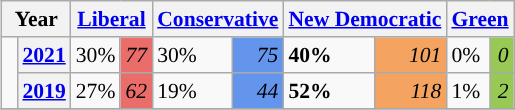<table class="wikitable" style="float:right; width:400; font-size:90%; margin-left:1em;">
<tr>
<th colspan="2" scope="col">Year</th>
<th colspan="2" scope="col"><a href='#'>Liberal</a></th>
<th colspan="2" scope="col"><a href='#'>Conservative</a></th>
<th colspan="2" scope="col"><a href='#'>New Democratic</a></th>
<th colspan="2" scope="col"><a href='#'>Green</a></th>
</tr>
<tr>
<td rowspan="2" style="width: 0.25em; background-color: "></td>
<th><a href='#'>2021</a></th>
<td>30%</td>
<td style="text-align:right; background:#EA6D6A;"><em>77</em></td>
<td>30%</td>
<td style="text-align:right; background:#6495ED;"><em>75</em></td>
<td><strong>40%</strong></td>
<td style="text-align:right; background:#F4A460;"><em>101</em></td>
<td>0%</td>
<td style="text-align:right; background:#99C955;"><em>0</em></td>
</tr>
<tr>
<th><a href='#'>2019</a></th>
<td>27%</td>
<td style="text-align:right; background:#EA6D6A;"><em>62</em></td>
<td>19%</td>
<td style="text-align:right; background:#6495ED;"><em>44</em></td>
<td><strong>52%</strong></td>
<td style="text-align:right; background:#F4A460;"><em>118</em></td>
<td>1%</td>
<td style="text-align:right; background:#99C955;"><em>2</em></td>
</tr>
<tr>
</tr>
</table>
